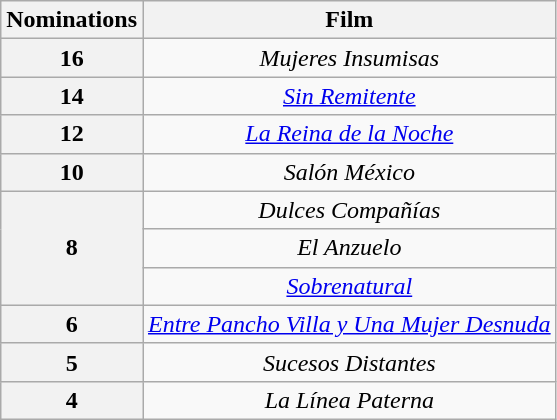<table class="wikitable plainrowheaders" style="text-align:center;">
<tr>
<th scope="col" width="55">Nominations</th>
<th scope="col" align="center">Film</th>
</tr>
<tr>
<th scope=row rowspan=1 style="text-align:center">16</th>
<td><em>Mujeres Insumisas</em></td>
</tr>
<tr>
<th scope=row rowspan=1 style="text-align:center">14</th>
<td><em><a href='#'>Sin Remitente</a></em></td>
</tr>
<tr>
<th scope=row rowspan=1 style="text-align:center">12</th>
<td><em><a href='#'>La Reina de la Noche</a></em></td>
</tr>
<tr>
<th scope=row rowspan=1 style="text-align:center">10</th>
<td><em>Salón México</em></td>
</tr>
<tr>
<th scope=row rowspan=3 style="text-align:center">8</th>
<td><em>Dulces Compañías</em></td>
</tr>
<tr>
<td><em>El Anzuelo</em></td>
</tr>
<tr>
<td><em><a href='#'>Sobrenatural</a></em></td>
</tr>
<tr>
<th scope=row rowspan=1 style="text-align:center">6</th>
<td><em><a href='#'>Entre Pancho Villa y Una Mujer Desnuda</a></em></td>
</tr>
<tr>
<th scope=row rowspan=1 style="text-align:center">5</th>
<td><em>Sucesos Distantes</em></td>
</tr>
<tr>
<th scope=row rowspan=1 style="text-align:center">4</th>
<td><em>La Línea Paterna</em></td>
</tr>
</table>
